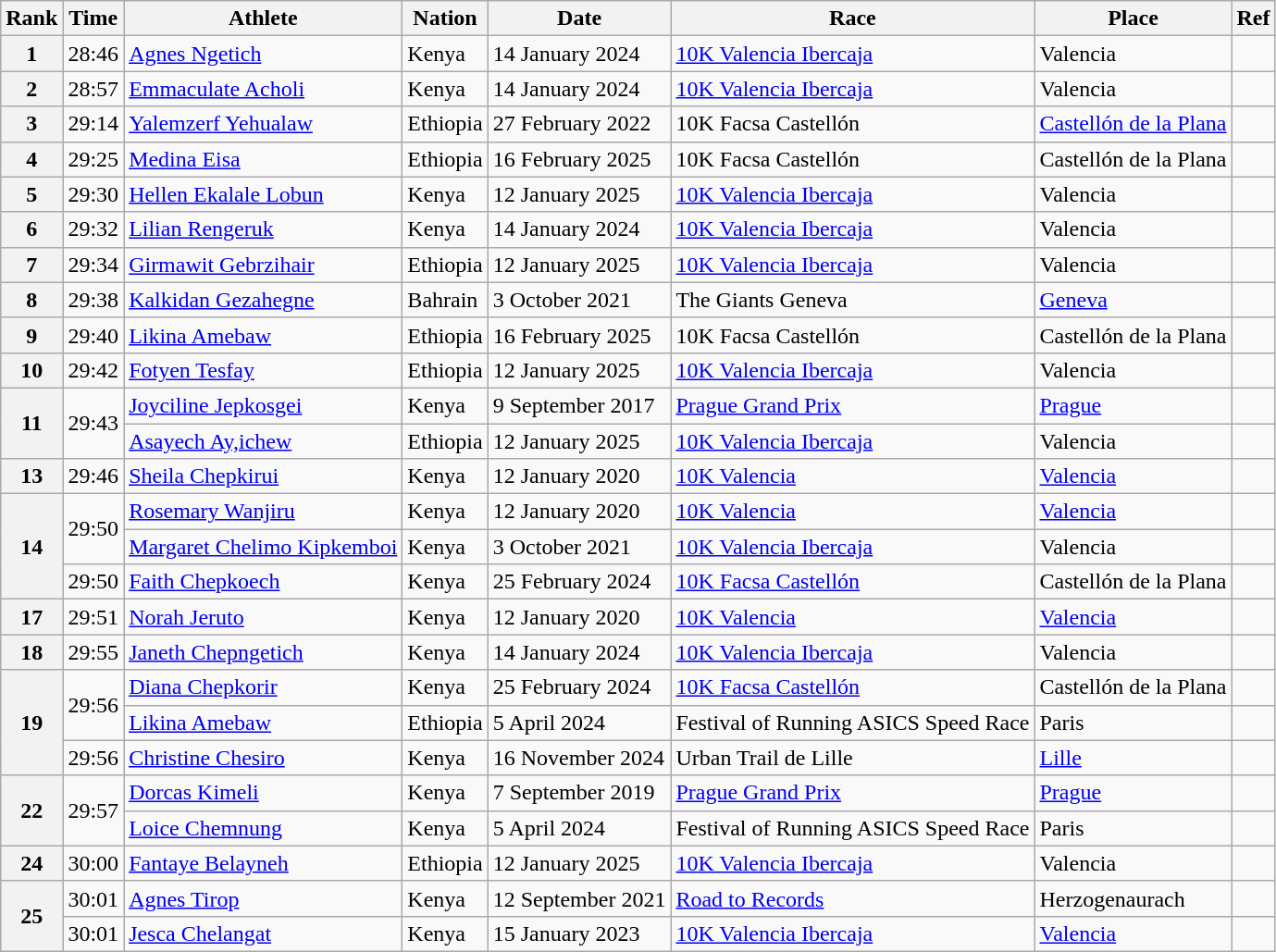<table class="wikitable">
<tr>
<th>Rank</th>
<th>Time</th>
<th>Athlete</th>
<th>Nation</th>
<th>Date</th>
<th>Race</th>
<th>Place</th>
<th>Ref</th>
</tr>
<tr>
<th>1</th>
<td>28:46 </td>
<td><a href='#'>Agnes Ngetich</a></td>
<td>Kenya</td>
<td>14 January 2024</td>
<td><a href='#'>10K Valencia Ibercaja</a></td>
<td>Valencia</td>
<td></td>
</tr>
<tr>
<th>2</th>
<td>28:57 </td>
<td><a href='#'>Emmaculate Acholi</a></td>
<td>Kenya</td>
<td>14 January 2024</td>
<td><a href='#'>10K Valencia Ibercaja</a></td>
<td>Valencia</td>
<td></td>
</tr>
<tr>
<th>3</th>
<td>29:14 </td>
<td><a href='#'>Yalemzerf Yehualaw</a></td>
<td>Ethiopia</td>
<td>27 February 2022</td>
<td>10K Facsa Castellón</td>
<td><a href='#'>Castellón de la Plana</a></td>
<td></td>
</tr>
<tr>
<th>4</th>
<td>29:25 </td>
<td><a href='#'>Medina Eisa</a></td>
<td>Ethiopia</td>
<td>16 February 2025</td>
<td>10K Facsa Castellón</td>
<td>Castellón de la Plana</td>
<td></td>
</tr>
<tr>
<th>5</th>
<td>29:30 </td>
<td><a href='#'>Hellen Ekalale Lobun</a></td>
<td>Kenya</td>
<td>12 January 2025</td>
<td><a href='#'>10K Valencia Ibercaja</a></td>
<td>Valencia</td>
<td></td>
</tr>
<tr>
<th>6</th>
<td>29:32 </td>
<td><a href='#'>Lilian Rengeruk</a></td>
<td>Kenya</td>
<td>14 January 2024</td>
<td><a href='#'>10K Valencia Ibercaja</a></td>
<td>Valencia</td>
<td></td>
</tr>
<tr>
<th>7</th>
<td>29:34 </td>
<td><a href='#'>Girmawit Gebrzihair</a></td>
<td>Ethiopia</td>
<td>12 January 2025</td>
<td><a href='#'>10K Valencia Ibercaja</a></td>
<td>Valencia</td>
<td></td>
</tr>
<tr>
<th>8</th>
<td>29:38 </td>
<td><a href='#'>Kalkidan Gezahegne</a></td>
<td>Bahrain</td>
<td>3 October 2021</td>
<td>The Giants Geneva</td>
<td><a href='#'>Geneva</a></td>
<td></td>
</tr>
<tr>
<th>9</th>
<td>29:40 </td>
<td><a href='#'>Likina Amebaw</a></td>
<td>Ethiopia</td>
<td>16 February 2025</td>
<td>10K Facsa Castellón</td>
<td>Castellón de la Plana</td>
<td></td>
</tr>
<tr>
<th>10</th>
<td>29:42 </td>
<td><a href='#'>Fotyen Tesfay</a></td>
<td>Ethiopia</td>
<td>12 January 2025</td>
<td><a href='#'>10K Valencia Ibercaja</a></td>
<td>Valencia</td>
<td></td>
</tr>
<tr>
<th rowspan=2>11</th>
<td rowspan=2>29:43 </td>
<td><a href='#'>Joyciline Jepkosgei</a></td>
<td>Kenya</td>
<td>9 September 2017</td>
<td><a href='#'>Prague Grand Prix</a></td>
<td><a href='#'>Prague</a></td>
<td></td>
</tr>
<tr>
<td><a href='#'>Asayech Ay,ichew</a></td>
<td>Ethiopia</td>
<td>12 January 2025</td>
<td><a href='#'>10K Valencia Ibercaja</a></td>
<td>Valencia</td>
<td></td>
</tr>
<tr>
<th>13</th>
<td>29:46 </td>
<td><a href='#'>Sheila Chepkirui</a></td>
<td>Kenya</td>
<td>12 January 2020</td>
<td><a href='#'>10K Valencia</a></td>
<td><a href='#'>Valencia</a></td>
<td></td>
</tr>
<tr>
<th rowspan=3>14</th>
<td rowspan=2>29:50 </td>
<td><a href='#'>Rosemary Wanjiru</a></td>
<td>Kenya</td>
<td>12 January 2020</td>
<td><a href='#'>10K Valencia</a></td>
<td><a href='#'>Valencia</a></td>
<td></td>
</tr>
<tr>
<td><a href='#'>Margaret Chelimo Kipkemboi</a></td>
<td>Kenya</td>
<td>3 October 2021</td>
<td><a href='#'>10K Valencia Ibercaja</a></td>
<td>Valencia</td>
<td></td>
</tr>
<tr>
<td>29:50 </td>
<td><a href='#'>Faith Chepkoech</a></td>
<td>Kenya</td>
<td>25 February 2024</td>
<td><a href='#'>10K Facsa Castellón</a></td>
<td>Castellón de la Plana</td>
<td></td>
</tr>
<tr>
<th>17</th>
<td>29:51 </td>
<td><a href='#'>Norah Jeruto</a></td>
<td>Kenya</td>
<td>12 January 2020</td>
<td><a href='#'>10K Valencia</a></td>
<td><a href='#'>Valencia</a></td>
<td></td>
</tr>
<tr>
<th>18</th>
<td>29:55 </td>
<td><a href='#'>Janeth Chepngetich</a></td>
<td>Kenya</td>
<td>14 January 2024</td>
<td><a href='#'>10K Valencia Ibercaja</a></td>
<td>Valencia</td>
<td></td>
</tr>
<tr>
<th rowspan=3>19</th>
<td rowspan=2>29:56 </td>
<td><a href='#'>Diana Chepkorir</a></td>
<td>Kenya</td>
<td>25 February 2024</td>
<td><a href='#'>10K Facsa Castellón</a></td>
<td>Castellón de la Plana</td>
<td></td>
</tr>
<tr>
<td><a href='#'>Likina Amebaw</a></td>
<td>Ethiopia</td>
<td>5 April 2024</td>
<td>Festival of Running ASICS Speed Race</td>
<td>Paris</td>
<td></td>
</tr>
<tr>
<td>29:56</td>
<td><a href='#'>Christine Chesiro</a></td>
<td>Kenya</td>
<td>16 November 2024</td>
<td>Urban Trail de Lille</td>
<td><a href='#'>Lille</a></td>
<td></td>
</tr>
<tr>
<th rowspan=2>22</th>
<td rowspan=2>29:57 </td>
<td><a href='#'>Dorcas Kimeli</a></td>
<td>Kenya</td>
<td>7 September 2019</td>
<td><a href='#'>Prague Grand Prix</a></td>
<td><a href='#'>Prague</a></td>
<td></td>
</tr>
<tr>
<td><a href='#'>Loice Chemnung</a></td>
<td>Kenya</td>
<td>5 April 2024</td>
<td>Festival of Running ASICS Speed Race</td>
<td>Paris</td>
<td></td>
</tr>
<tr>
<th>24</th>
<td>30:00 </td>
<td><a href='#'>Fantaye Belayneh</a></td>
<td>Ethiopia</td>
<td>12 January 2025</td>
<td><a href='#'>10K Valencia Ibercaja</a></td>
<td>Valencia</td>
<td></td>
</tr>
<tr>
<th rowspan=2>25</th>
<td>30:01 </td>
<td><a href='#'>Agnes Tirop</a></td>
<td>Kenya</td>
<td>12 September 2021</td>
<td><a href='#'>Road to Records</a></td>
<td>Herzogenaurach</td>
<td></td>
</tr>
<tr>
<td>30:01 </td>
<td><a href='#'>Jesca Chelangat</a></td>
<td>Kenya</td>
<td>15 January 2023</td>
<td><a href='#'>10K Valencia Ibercaja</a></td>
<td><a href='#'>Valencia</a></td>
<td></td>
</tr>
</table>
